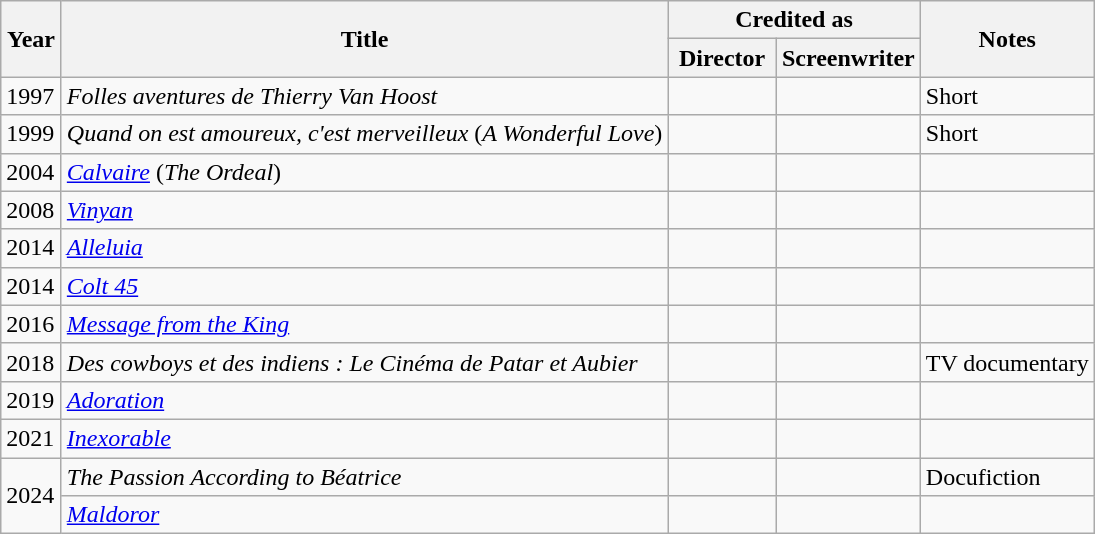<table class="wikitable sortable">
<tr>
<th rowspan=2 width="33">Year</th>
<th rowspan=2>Title</th>
<th colspan=2>Credited as</th>
<th rowspan=2>Notes</th>
</tr>
<tr>
<th width=65>Director</th>
<th width=65>Screenwriter</th>
</tr>
<tr>
<td>1997</td>
<td align="left"><em>Folles aventures de Thierry Van Hoost</em></td>
<td></td>
<td></td>
<td>Short</td>
</tr>
<tr>
<td>1999</td>
<td align="left"><em>Quand on est amoureux, c'est merveilleux</em> (<em>A Wonderful Love</em>)</td>
<td></td>
<td></td>
<td>Short</td>
</tr>
<tr>
<td>2004</td>
<td align="left"><em><a href='#'>Calvaire</a></em> (<em>The Ordeal</em>)</td>
<td></td>
<td></td>
<td></td>
</tr>
<tr>
<td>2008</td>
<td align="left"><em><a href='#'>Vinyan</a></em></td>
<td></td>
<td></td>
<td></td>
</tr>
<tr>
<td>2014</td>
<td align="left"><em><a href='#'>Alleluia</a></em></td>
<td></td>
<td></td>
<td></td>
</tr>
<tr>
<td>2014</td>
<td align="left"><em><a href='#'>Colt 45</a></em></td>
<td></td>
<td></td>
<td></td>
</tr>
<tr>
<td>2016</td>
<td align="left"><em><a href='#'>Message from the King</a></em></td>
<td></td>
<td></td>
<td></td>
</tr>
<tr>
<td>2018</td>
<td align="left"><em>Des cowboys et des indiens : Le Cinéma de Patar et Aubier</em></td>
<td></td>
<td></td>
<td>TV documentary</td>
</tr>
<tr>
<td>2019</td>
<td align="left"><em><a href='#'>Adoration</a></em></td>
<td></td>
<td></td>
<td></td>
</tr>
<tr>
<td>2021</td>
<td align="left"><em><a href='#'>Inexorable</a></em></td>
<td></td>
<td></td>
<td></td>
</tr>
<tr>
<td rowspan="2">2024</td>
<td align="left"><em>The Passion According to Béatrice</em></td>
<td></td>
<td></td>
<td>Docufiction</td>
</tr>
<tr>
<td align="left"><em><a href='#'>Maldoror</a></em></td>
<td></td>
<td></td>
<td></td>
</tr>
</table>
